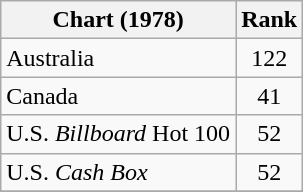<table class="wikitable sortable">
<tr>
<th>Chart (1978)</th>
<th style="text-align:center;">Rank</th>
</tr>
<tr>
<td>Australia </td>
<td style="text-align:center;">122</td>
</tr>
<tr>
<td>Canada </td>
<td style="text-align:center;">41</td>
</tr>
<tr>
<td>U.S. <em>Billboard</em> Hot 100</td>
<td style="text-align:center;">52</td>
</tr>
<tr>
<td>U.S. <em>Cash Box</em> </td>
<td style="text-align:center;">52</td>
</tr>
<tr>
</tr>
</table>
